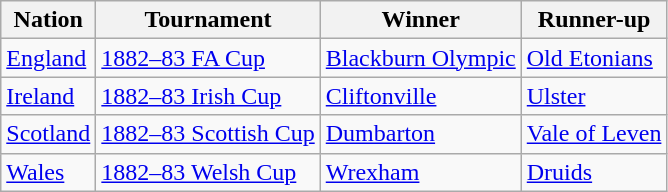<table class="wikitable">
<tr>
<th>Nation</th>
<th>Tournament</th>
<th>Winner</th>
<th>Runner-up</th>
</tr>
<tr>
<td> <a href='#'>England</a></td>
<td><a href='#'>1882–83 FA Cup</a></td>
<td><a href='#'>Blackburn Olympic</a></td>
<td><a href='#'>Old Etonians</a></td>
</tr>
<tr>
<td> <a href='#'>Ireland</a></td>
<td><a href='#'>1882–83 Irish Cup</a></td>
<td><a href='#'>Cliftonville</a></td>
<td><a href='#'>Ulster</a></td>
</tr>
<tr>
<td> <a href='#'>Scotland</a></td>
<td><a href='#'>1882–83 Scottish Cup</a></td>
<td><a href='#'>Dumbarton</a></td>
<td><a href='#'>Vale of Leven</a></td>
</tr>
<tr>
<td> <a href='#'>Wales</a></td>
<td><a href='#'>1882–83 Welsh Cup</a></td>
<td><a href='#'>Wrexham</a></td>
<td><a href='#'>Druids</a></td>
</tr>
</table>
